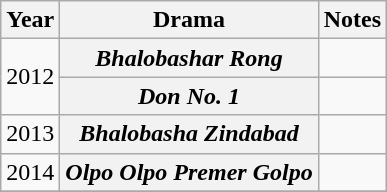<table class="wikitable sortable">
<tr>
<th>Year</th>
<th>Drama</th>
<th>Notes</th>
</tr>
<tr>
<td rowspan=2>2012</td>
<th><em>Bhalobashar Rong</em></th>
<td></td>
</tr>
<tr>
<th><em>Don No. 1</em></th>
<td></td>
</tr>
<tr>
<td>2013</td>
<th><em>Bhalobasha Zindabad</em></th>
<td></td>
</tr>
<tr>
<td>2014</td>
<th><em>Olpo Olpo Premer Golpo</em></th>
<td></td>
</tr>
<tr>
</tr>
</table>
